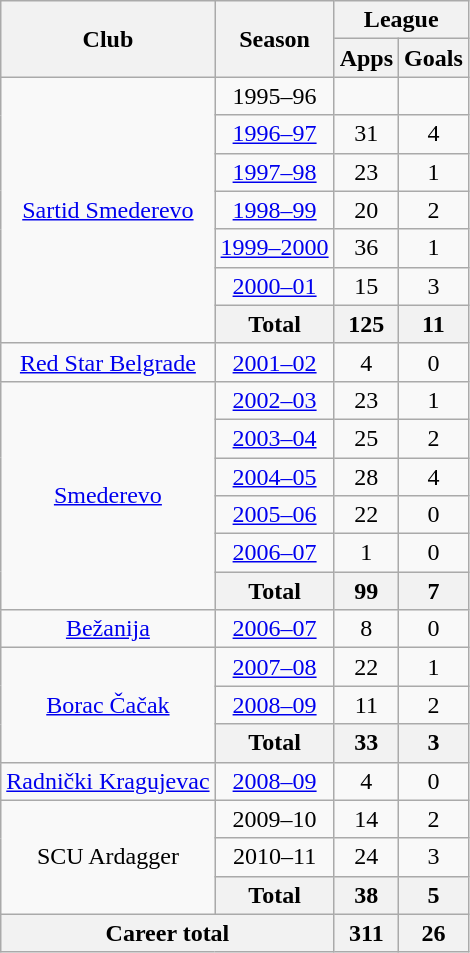<table class="wikitable" style="text-align:center">
<tr>
<th rowspan="2">Club</th>
<th rowspan="2">Season</th>
<th colspan="2">League</th>
</tr>
<tr>
<th>Apps</th>
<th>Goals</th>
</tr>
<tr>
<td rowspan="7"><a href='#'>Sartid Smederevo</a></td>
<td>1995–96</td>
<td></td>
<td></td>
</tr>
<tr>
<td><a href='#'>1996–97</a></td>
<td>31</td>
<td>4</td>
</tr>
<tr>
<td><a href='#'>1997–98</a></td>
<td>23</td>
<td>1</td>
</tr>
<tr>
<td><a href='#'>1998–99</a></td>
<td>20</td>
<td>2</td>
</tr>
<tr>
<td><a href='#'>1999–2000</a></td>
<td>36</td>
<td>1</td>
</tr>
<tr>
<td><a href='#'>2000–01</a></td>
<td>15</td>
<td>3</td>
</tr>
<tr>
<th>Total</th>
<th>125</th>
<th>11</th>
</tr>
<tr>
<td><a href='#'>Red Star Belgrade</a></td>
<td><a href='#'>2001–02</a></td>
<td>4</td>
<td>0</td>
</tr>
<tr>
<td rowspan="6"><a href='#'>Smederevo</a></td>
<td><a href='#'>2002–03</a></td>
<td>23</td>
<td>1</td>
</tr>
<tr>
<td><a href='#'>2003–04</a></td>
<td>25</td>
<td>2</td>
</tr>
<tr>
<td><a href='#'>2004–05</a></td>
<td>28</td>
<td>4</td>
</tr>
<tr>
<td><a href='#'>2005–06</a></td>
<td>22</td>
<td>0</td>
</tr>
<tr>
<td><a href='#'>2006–07</a></td>
<td>1</td>
<td>0</td>
</tr>
<tr>
<th>Total</th>
<th>99</th>
<th>7</th>
</tr>
<tr>
<td><a href='#'>Bežanija</a></td>
<td><a href='#'>2006–07</a></td>
<td>8</td>
<td>0</td>
</tr>
<tr>
<td rowspan="3"><a href='#'>Borac Čačak</a></td>
<td><a href='#'>2007–08</a></td>
<td>22</td>
<td>1</td>
</tr>
<tr>
<td><a href='#'>2008–09</a></td>
<td>11</td>
<td>2</td>
</tr>
<tr>
<th>Total</th>
<th>33</th>
<th>3</th>
</tr>
<tr>
<td><a href='#'>Radnički Kragujevac</a></td>
<td><a href='#'>2008–09</a></td>
<td>4</td>
<td>0</td>
</tr>
<tr>
<td rowspan="3">SCU Ardagger</td>
<td>2009–10</td>
<td>14</td>
<td>2</td>
</tr>
<tr>
<td>2010–11</td>
<td>24</td>
<td>3</td>
</tr>
<tr>
<th>Total</th>
<th>38</th>
<th>5</th>
</tr>
<tr>
<th colspan="2">Career total</th>
<th>311</th>
<th>26</th>
</tr>
</table>
